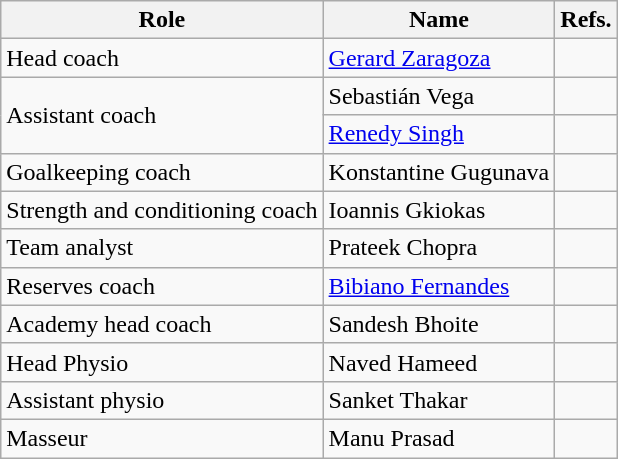<table class="wikitable">
<tr>
<th>Role</th>
<th>Name</th>
<th>Refs.</th>
</tr>
<tr>
<td>Head coach</td>
<td> <a href='#'>Gerard Zaragoza</a></td>
<td></td>
</tr>
<tr>
<td rowspan="2">Assistant coach</td>
<td> Sebastián Vega</td>
<td></td>
</tr>
<tr>
<td> <a href='#'>Renedy Singh</a></td>
<td></td>
</tr>
<tr>
<td>Goalkeeping coach</td>
<td> Konstantine Gugunava</td>
<td></td>
</tr>
<tr>
<td>Strength and conditioning coach</td>
<td> Ioannis Gkiokas</td>
<td></td>
</tr>
<tr>
<td>Team analyst</td>
<td> Prateek Chopra</td>
<td></td>
</tr>
<tr>
<td>Reserves coach</td>
<td> <a href='#'>Bibiano Fernandes</a></td>
<td></td>
</tr>
<tr>
<td>Academy head coach</td>
<td> Sandesh Bhoite</td>
<td></td>
</tr>
<tr>
<td>Head Physio</td>
<td> Naved Hameed</td>
<td></td>
</tr>
<tr>
<td>Assistant physio</td>
<td> Sanket Thakar</td>
<td></td>
</tr>
<tr>
<td>Masseur</td>
<td> Manu Prasad</td>
<td></td>
</tr>
</table>
